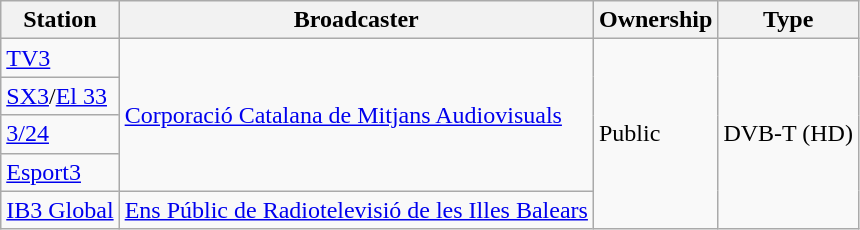<table class="wikitable">
<tr>
<th>Station</th>
<th>Broadcaster</th>
<th>Ownership</th>
<th>Type</th>
</tr>
<tr>
<td><a href='#'>TV3</a></td>
<td rowspan="4"><a href='#'>Corporació Catalana de Mitjans Audiovisuals</a></td>
<td rowspan="5">Public</td>
<td rowspan="5">DVB-T (HD)</td>
</tr>
<tr>
<td><a href='#'>SX3</a>/<a href='#'>El 33</a></td>
</tr>
<tr>
<td><a href='#'>3/24</a></td>
</tr>
<tr>
<td><a href='#'>Esport3</a></td>
</tr>
<tr>
<td><a href='#'>IB3 Global</a></td>
<td><a href='#'>Ens Públic de Radiotelevisió de les Illes Balears</a></td>
</tr>
</table>
